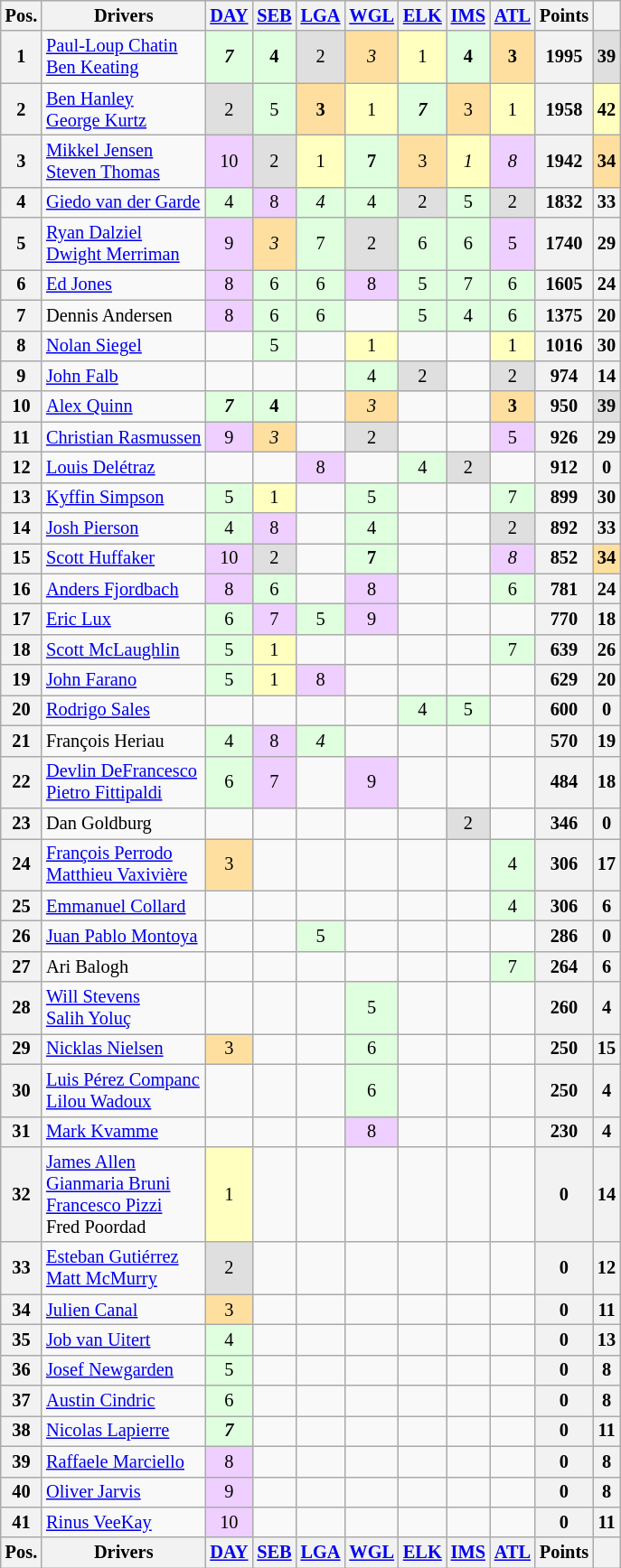<table class="wikitable" style="font-size:85%;">
<tr>
<th>Pos.</th>
<th>Drivers</th>
<th><a href='#'>DAY</a></th>
<th><a href='#'>SEB</a></th>
<th><a href='#'>LGA</a></th>
<th><a href='#'>WGL</a></th>
<th><a href='#'>ELK</a></th>
<th><a href='#'>IMS</a></th>
<th><a href='#'>ATL</a></th>
<th>Points</th>
<th></th>
</tr>
<tr>
<th>1</th>
<td> <a href='#'>Paul-Loup Chatin</a><br> <a href='#'>Ben Keating</a></td>
<td style="background:#dfffdf;" align="center"><strong><em>7</em></strong></td>
<td style="background:#dfffdf;" align="center"><strong>4</strong></td>
<td style="background:#dfdfdf;" align="center">2</td>
<td style="background:#ffdf9f;" align="center"><em>3</em></td>
<td style="background:#ffffbf;" align="center">1</td>
<td style="background:#dfffdf;" align="center"><strong>4</strong></td>
<td style="background:#ffdf9f;" align="center"><strong>3</strong></td>
<th>1995</th>
<th style="background:#dfdfdf;" align="center">39</th>
</tr>
<tr>
<th>2</th>
<td> <a href='#'>Ben Hanley</a><br> <a href='#'>George Kurtz</a></td>
<td style="background:#dfdfdf;" align="center">2</td>
<td style="background:#dfffdf;" align="center">5</td>
<td style="background:#ffdf9f;" align="center"><strong>3</strong></td>
<td style="background:#ffffbf;" align="center">1</td>
<td style="background:#dfffdf;" align="center"><strong><em>7</em></strong></td>
<td style="background:#ffdf9f;" align="center">3</td>
<td style="background:#ffffbf;" align="center">1</td>
<th>1958</th>
<th style="background:#ffffbf;" align="center">42</th>
</tr>
<tr>
<th>3</th>
<td> <a href='#'>Mikkel Jensen</a><br> <a href='#'>Steven Thomas</a></td>
<td style="background:#efcfff;" align="center">10</td>
<td style="background:#dfdfdf;" align="center">2</td>
<td style="background:#ffffbf;" align="center">1</td>
<td style="background:#dfffdf;" align="center"><strong>7</strong></td>
<td style="background:#ffdf9f;" align="center">3</td>
<td style="background:#ffffbf;" align="center"><em>1</em></td>
<td style="background:#efcfff;" align="center"><em>8</em></td>
<th>1942</th>
<th style="background:#ffdf9f;" align="center">34</th>
</tr>
<tr>
<th>4</th>
<td> <a href='#'>Giedo van der Garde</a></td>
<td style="background:#dfffdf;" align="center">4</td>
<td style="background:#efcfff;" align="center">8</td>
<td style="background:#dfffdf;" align="center"><em>4</em></td>
<td style="background:#dfffdf;" align="center">4</td>
<td style="background:#dfdfdf;" align="center">2</td>
<td style="background:#dfffdf;" align="center">5</td>
<td style="background:#dfdfdf;" align="center">2</td>
<th>1832</th>
<th>33</th>
</tr>
<tr>
<th>5</th>
<td> <a href='#'>Ryan Dalziel</a><br> <a href='#'>Dwight Merriman</a></td>
<td style="background:#efcfff;" align="center">9</td>
<td style="background:#ffdf9f;" align="center"><em>3</em></td>
<td style="background:#dfffdf;" align="center">7</td>
<td style="background:#dfdfdf;" align="center">2</td>
<td style="background:#dfffdf;" align="center">6</td>
<td style="background:#dfffdf;" align="center">6</td>
<td style="background:#efcfff;" align="center">5</td>
<th>1740</th>
<th>29</th>
</tr>
<tr>
<th>6</th>
<td> <a href='#'>Ed Jones</a></td>
<td style="background:#efcfff;" align="center">8</td>
<td style="background:#dfffdf;" align="center">6</td>
<td style="background:#dfffdf;" align="center">6</td>
<td style="background:#efcfff;" align="center">8</td>
<td style="background:#dfffdf;" align="center">5</td>
<td style="background:#dfffdf;" align="center">7</td>
<td style="background:#dfffdf;" align="center">6</td>
<th>1605</th>
<th>24</th>
</tr>
<tr>
<th>7</th>
<td> Dennis Andersen</td>
<td style="background:#efcfff;" align="center">8</td>
<td style="background:#dfffdf;" align="center">6</td>
<td style="background:#dfffdf;" align="center">6</td>
<td></td>
<td style="background:#dfffdf;" align="center">5</td>
<td style="background:#dfffdf;" align="center">4</td>
<td style="background:#dfffdf;" align="center">6</td>
<th>1375</th>
<th>20</th>
</tr>
<tr>
<th>8</th>
<td> <a href='#'>Nolan Siegel</a></td>
<td></td>
<td style="background:#dfffdf;" align="center">5</td>
<td></td>
<td style="background:#ffffbf;" align="center">1</td>
<td></td>
<td></td>
<td style="background:#ffffbf;" align="center">1</td>
<th>1016</th>
<th>30</th>
</tr>
<tr>
<th>9</th>
<td> <a href='#'>John Falb</a></td>
<td></td>
<td></td>
<td></td>
<td style="background:#dfffdf;" align="center">4</td>
<td style="background:#dfdfdf;" align="center">2</td>
<td></td>
<td style="background:#dfdfdf;" align="center">2</td>
<th>974</th>
<th>14</th>
</tr>
<tr>
<th>10</th>
<td> <a href='#'>Alex Quinn</a></td>
<td style="background:#dfffdf;" align="center"><strong><em>7</em></strong></td>
<td style="background:#dfffdf;" align="center"><strong>4</strong></td>
<td></td>
<td style="background:#ffdf9f;" align="center"><em>3</em></td>
<td></td>
<td></td>
<td style="background:#ffdf9f;" align="center"><strong>3</strong></td>
<th>950</th>
<th style="background:#dfdfdf;" align="center">39</th>
</tr>
<tr>
<th>11</th>
<td> <a href='#'>Christian Rasmussen</a></td>
<td style="background:#efcfff;" align="center">9</td>
<td style="background:#ffdf9f;" align="center"><em>3</em></td>
<td></td>
<td style="background:#dfdfdf;" align="center">2</td>
<td></td>
<td></td>
<td style="background:#efcfff;" align="center">5</td>
<th>926</th>
<th>29</th>
</tr>
<tr>
<th>12</th>
<td> <a href='#'>Louis Delétraz</a></td>
<td></td>
<td></td>
<td style="background:#efcfff;" align="center">8</td>
<td></td>
<td style="background:#dfffdf;" align="center">4</td>
<td style="background:#dfdfdf;" align="center">2</td>
<td></td>
<th>912</th>
<th>0</th>
</tr>
<tr>
<th>13</th>
<td> <a href='#'>Kyffin Simpson</a></td>
<td style="background:#dfffdf;" align="center">5</td>
<td style="background:#ffffbf;" align="center">1</td>
<td></td>
<td style="background:#dfffdf;" align="center">5</td>
<td></td>
<td></td>
<td style="background:#dfffdf;" align="center">7</td>
<th>899</th>
<th>30</th>
</tr>
<tr>
<th>14</th>
<td> <a href='#'>Josh Pierson</a></td>
<td style="background:#dfffdf;" align="center">4</td>
<td style="background:#efcfff;" align="center">8</td>
<td></td>
<td style="background:#dfffdf;" align="center">4</td>
<td></td>
<td></td>
<td style="background:#dfdfdf;" align="center">2</td>
<th>892</th>
<th>33</th>
</tr>
<tr>
<th>15</th>
<td> <a href='#'>Scott Huffaker</a></td>
<td style="background:#efcfff;" align="center">10</td>
<td style="background:#dfdfdf;" align="center">2</td>
<td></td>
<td style="background:#dfffdf;" align="center"><strong>7</strong></td>
<td></td>
<td></td>
<td style="background:#efcfff;" align="center"><em>8</em></td>
<th>852</th>
<th style="background:#ffdf9f;" align="center">34</th>
</tr>
<tr>
<th>16</th>
<td> <a href='#'>Anders Fjordbach</a></td>
<td style="background:#efcfff;" align="center">8</td>
<td style="background:#dfffdf;" align="center">6</td>
<td></td>
<td style="background:#efcfff;" align="center">8</td>
<td></td>
<td></td>
<td style="background:#dfffdf;" align="center">6</td>
<th>781</th>
<th>24</th>
</tr>
<tr>
<th>17</th>
<td> <a href='#'>Eric Lux</a></td>
<td style="background:#dfffdf;" align="center">6</td>
<td style="background:#efcfff;" align="center">7</td>
<td style="background:#dfffdf;" align="center">5</td>
<td style="background:#efcfff;" align="center">9</td>
<td></td>
<td></td>
<td></td>
<th>770</th>
<th>18</th>
</tr>
<tr>
<th>18</th>
<td> <a href='#'>Scott McLaughlin</a></td>
<td style="background:#dfffdf;" align="center">5</td>
<td style="background:#ffffbf;" align="center">1</td>
<td></td>
<td></td>
<td></td>
<td></td>
<td style="background:#dfffdf;" align="center">7</td>
<th>639</th>
<th>26</th>
</tr>
<tr>
<th>19</th>
<td> <a href='#'>John Farano</a></td>
<td style="background:#dfffdf;" align="center">5</td>
<td style="background:#ffffbf;" align="center">1</td>
<td style="background:#efcfff;" align="center">8</td>
<td></td>
<td></td>
<td></td>
<td></td>
<th>629</th>
<th>20</th>
</tr>
<tr>
<th>20</th>
<td> <a href='#'>Rodrigo Sales</a></td>
<td></td>
<td></td>
<td></td>
<td></td>
<td style="background:#dfffdf;" align="center">4</td>
<td style="background:#dfffdf;" align="center">5</td>
<td></td>
<th>600</th>
<th>0</th>
</tr>
<tr>
<th>21</th>
<td> François Heriau</td>
<td style="background:#dfffdf;" align="center">4</td>
<td style="background:#efcfff;" align="center">8</td>
<td style="background:#dfffdf;" align="center"><em>4</em></td>
<td></td>
<td></td>
<td></td>
<td></td>
<th>570</th>
<th>19</th>
</tr>
<tr>
<th>22</th>
<td> <a href='#'>Devlin DeFrancesco</a><br> <a href='#'>Pietro Fittipaldi</a></td>
<td style="background:#dfffdf;" align="center">6</td>
<td style="background:#efcfff;" align="center">7</td>
<td></td>
<td style="background:#efcfff;" align="center">9</td>
<td></td>
<td></td>
<td></td>
<th>484</th>
<th>18</th>
</tr>
<tr>
<th>23</th>
<td> Dan Goldburg</td>
<td></td>
<td></td>
<td></td>
<td></td>
<td></td>
<td style="background:#dfdfdf;" align="center">2</td>
<td></td>
<th>346</th>
<th>0</th>
</tr>
<tr>
<th>24</th>
<td> <a href='#'>François Perrodo</a><br> <a href='#'>Matthieu Vaxivière</a></td>
<td style="background:#ffdf9f;" align="center">3</td>
<td></td>
<td></td>
<td></td>
<td></td>
<td></td>
<td style="background:#dfffdf;" align="center">4</td>
<th>306</th>
<th>17</th>
</tr>
<tr>
<th>25</th>
<td> <a href='#'>Emmanuel Collard</a></td>
<td></td>
<td></td>
<td></td>
<td></td>
<td></td>
<td></td>
<td style="background:#dfffdf;" align="center">4</td>
<th>306</th>
<th>6</th>
</tr>
<tr>
<th>26</th>
<td> <a href='#'>Juan Pablo Montoya</a></td>
<td></td>
<td></td>
<td style="background:#dfffdf;" align="center">5</td>
<td></td>
<td></td>
<td></td>
<td></td>
<th>286</th>
<th>0</th>
</tr>
<tr>
<th>27</th>
<td> Ari Balogh</td>
<td></td>
<td></td>
<td></td>
<td></td>
<td></td>
<td></td>
<td style="background:#dfffdf;" align="center">7</td>
<th>264</th>
<th>6</th>
</tr>
<tr>
<th>28</th>
<td> <a href='#'>Will Stevens</a><br> <a href='#'>Salih Yoluç</a></td>
<td></td>
<td></td>
<td></td>
<td style="background:#dfffdf;" align="center">5</td>
<td></td>
<td></td>
<td></td>
<th>260</th>
<th>4</th>
</tr>
<tr>
<th>29</th>
<td> <a href='#'>Nicklas Nielsen</a></td>
<td style="background:#ffdf9f;" align="center">3</td>
<td></td>
<td></td>
<td style="background:#dfffdf;" align="center">6</td>
<td></td>
<td></td>
<td></td>
<th>250</th>
<th>15</th>
</tr>
<tr>
<th>30</th>
<td> <a href='#'>Luis Pérez Companc</a><br> <a href='#'>Lilou Wadoux</a></td>
<td></td>
<td></td>
<td></td>
<td style="background:#dfffdf;" align="center">6</td>
<td></td>
<td></td>
<td></td>
<th>250</th>
<th>4</th>
</tr>
<tr>
<th>31</th>
<td> <a href='#'>Mark Kvamme</a></td>
<td></td>
<td></td>
<td></td>
<td style="background:#efcfff;" align="center">8</td>
<td></td>
<td></td>
<td></td>
<th>230</th>
<th>4</th>
</tr>
<tr>
<th>32</th>
<td> <a href='#'>James Allen</a><br> <a href='#'>Gianmaria Bruni</a><br> <a href='#'>Francesco Pizzi</a><br> Fred Poordad</td>
<td style="background:#ffffbf;" align="center">1</td>
<td></td>
<td></td>
<td></td>
<td></td>
<td></td>
<td></td>
<th>0</th>
<th>14</th>
</tr>
<tr>
<th>33</th>
<td> <a href='#'>Esteban Gutiérrez</a><br> <a href='#'>Matt McMurry</a></td>
<td style="background:#dfdfdf;" align="center">2</td>
<td></td>
<td></td>
<td></td>
<td></td>
<td></td>
<td></td>
<th>0</th>
<th>12</th>
</tr>
<tr>
<th>34</th>
<td> <a href='#'>Julien Canal</a></td>
<td style="background:#ffdf9f;" align="center">3</td>
<td></td>
<td></td>
<td></td>
<td></td>
<td></td>
<td></td>
<th>0</th>
<th>11</th>
</tr>
<tr>
<th>35</th>
<td> <a href='#'>Job van Uitert</a></td>
<td style="background:#dfffdf;" align="center">4</td>
<td></td>
<td></td>
<td></td>
<td></td>
<td></td>
<td></td>
<th>0</th>
<th>13</th>
</tr>
<tr>
<th>36</th>
<td> <a href='#'>Josef Newgarden</a></td>
<td style="background:#dfffdf;" align="center">5</td>
<td></td>
<td></td>
<td></td>
<td></td>
<td></td>
<td></td>
<th>0</th>
<th>8</th>
</tr>
<tr>
<th>37</th>
<td> <a href='#'>Austin Cindric</a></td>
<td style="background:#dfffdf;" align="center">6</td>
<td></td>
<td></td>
<td></td>
<td></td>
<td></td>
<td></td>
<th>0</th>
<th>8</th>
</tr>
<tr>
<th>38</th>
<td> <a href='#'>Nicolas Lapierre</a></td>
<td style="background:#dfffdf;" align="center"><strong><em>7</em></strong></td>
<td></td>
<td></td>
<td></td>
<td></td>
<td></td>
<td></td>
<th>0</th>
<th>11</th>
</tr>
<tr>
<th>39</th>
<td> <a href='#'>Raffaele Marciello</a></td>
<td style="background:#efcfff;" align="center">8</td>
<td></td>
<td></td>
<td></td>
<td></td>
<td></td>
<td></td>
<th>0</th>
<th>8</th>
</tr>
<tr>
<th>40</th>
<td> <a href='#'>Oliver Jarvis</a></td>
<td style="background:#efcfff;" align="center">9</td>
<td></td>
<td></td>
<td></td>
<td></td>
<td></td>
<td></td>
<th>0</th>
<th>8</th>
</tr>
<tr>
<th>41</th>
<td> <a href='#'>Rinus VeeKay</a></td>
<td style="background:#efcfff;" align="center">10</td>
<td></td>
<td></td>
<td></td>
<td></td>
<td></td>
<td></td>
<th>0</th>
<th>11</th>
</tr>
<tr>
<th>Pos.</th>
<th>Drivers</th>
<th><a href='#'>DAY</a></th>
<th><a href='#'>SEB</a></th>
<th><a href='#'>LGA</a></th>
<th><a href='#'>WGL</a></th>
<th><a href='#'>ELK</a></th>
<th><a href='#'>IMS</a></th>
<th><a href='#'>ATL</a></th>
<th>Points</th>
<th></th>
</tr>
</table>
